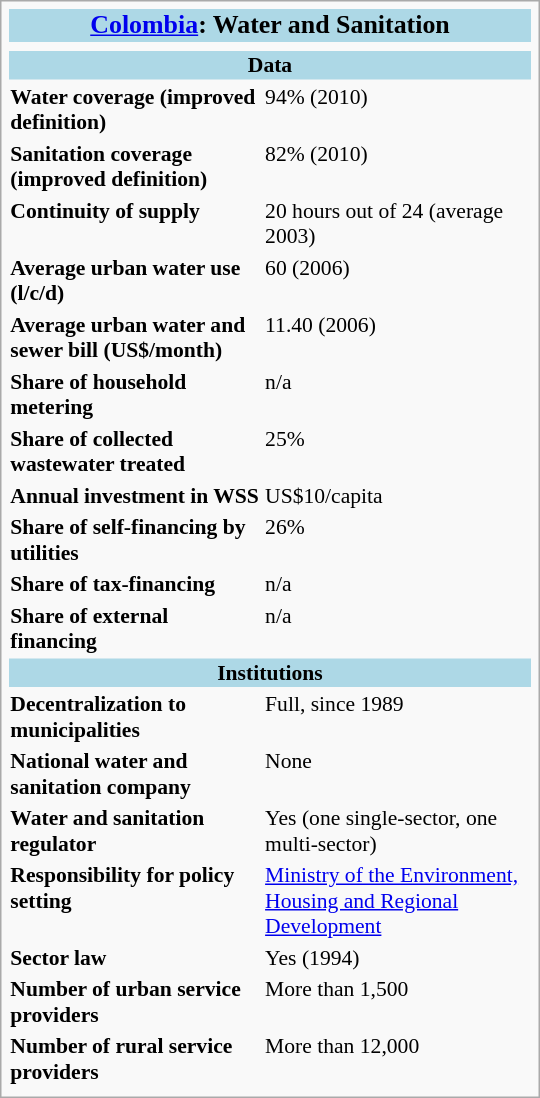<table style="width: 25em; font-size: 90%; text-align: left;" class="infobox">
<tr>
<th align="center" bgcolor="lightblue" colspan="2"><big><a href='#'>Colombia</a>: Water and Sanitation</big></th>
</tr>
<tr>
<th align="center" colspan="3"></th>
</tr>
<tr>
<th align="center" bgcolor="lightblue" colspan="3">Data</th>
</tr>
<tr>
<th align="left" valign="top">Water coverage (improved definition)</th>
<td valign="top">94% (2010)</td>
</tr>
<tr>
<th align="left" valign="top">Sanitation coverage (improved definition)</th>
<td valign="top">82% (2010)</td>
</tr>
<tr>
<th align="left" valign="top">Continuity of supply</th>
<td valign="top">20 hours out of 24 (average 2003)</td>
</tr>
<tr>
<th align="left" valign="top">Average urban water use (l/c/d)</th>
<td valign="top">60 (2006)</td>
</tr>
<tr>
<th align="left" valign="top">Average urban water and sewer bill (US$/month)</th>
<td valign="top">11.40 (2006)</td>
</tr>
<tr>
<th align="left" valign="top">Share of household metering</th>
<td valign="top">n/a</td>
</tr>
<tr>
<th align="left" valign="top">Share of collected wastewater treated</th>
<td valign="top">25%</td>
</tr>
<tr>
<th align="left" valign="top">Annual investment in WSS</th>
<td valign="top">US$10/capita</td>
</tr>
<tr>
<th align="left" valign="top">Share of self-financing by utilities</th>
<td valign="top">26%</td>
</tr>
<tr>
<th align="left" valign="top">Share of tax-financing</th>
<td valign="top">n/a</td>
</tr>
<tr>
<th align="left" valign="top">Share of external financing</th>
<td valign="top">n/a</td>
</tr>
<tr>
<th align="center" bgcolor="lightblue" colspan="3">Institutions</th>
</tr>
<tr>
<th align="left" valign="top">Decentralization to municipalities</th>
<td valign="top">Full, since 1989</td>
</tr>
<tr>
<th align="left" valign="top">National water and sanitation company</th>
<td valign="top">None</td>
</tr>
<tr>
<th align="left" valign="top">Water and sanitation regulator</th>
<td valign="top">Yes (one single-sector, one multi-sector)</td>
</tr>
<tr>
<th align="left" valign="top">Responsibility for policy setting</th>
<td valign="top"><a href='#'>Ministry of the Environment, Housing and Regional Development</a></td>
</tr>
<tr>
<th align="left" valign="top">Sector law</th>
<td valign="top">Yes (1994)</td>
</tr>
<tr>
<th align="left" valign="top">Number of urban service providers</th>
<td valign="top">More than 1,500</td>
</tr>
<tr>
<th align="left" valign="top">Number of rural service providers</th>
<td valign="top">More than 12,000</td>
</tr>
<tr>
</tr>
</table>
